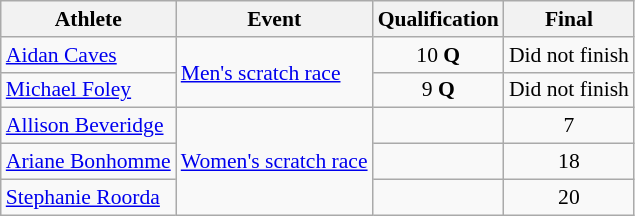<table class="wikitable" style="font-size:90%;">
<tr>
<th>Athlete</th>
<th>Event</th>
<th>Qualification</th>
<th>Final</th>
</tr>
<tr align=center>
<td align=left><a href='#'>Aidan Caves</a></td>
<td align=left rowspan=2><a href='#'>Men's scratch race</a></td>
<td>10 <strong>Q</strong></td>
<td>Did not finish</td>
</tr>
<tr align=center>
<td align=left><a href='#'>Michael Foley</a></td>
<td>9 <strong>Q</strong></td>
<td>Did not finish</td>
</tr>
<tr align=center>
<td align=left><a href='#'>Allison Beveridge</a></td>
<td align=left rowspan=3><a href='#'>Women's scratch race</a></td>
<td></td>
<td>7</td>
</tr>
<tr align=center>
<td align=left><a href='#'>Ariane Bonhomme</a></td>
<td></td>
<td>18</td>
</tr>
<tr align=center>
<td align=left><a href='#'>Stephanie Roorda</a></td>
<td></td>
<td>20</td>
</tr>
</table>
